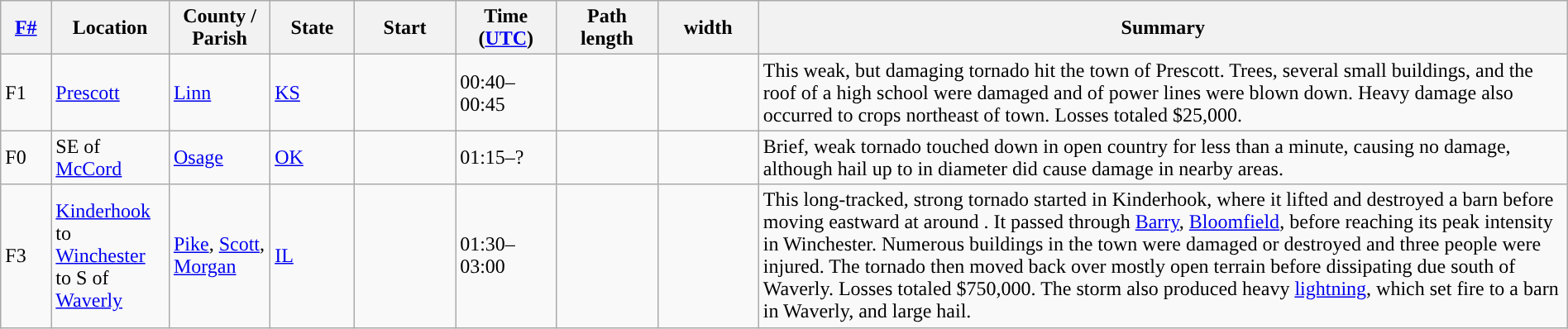<table class="wikitable sortable" style="width:100%;">
<tr>
<th scope="col"  style="width:3%; text-align:center;"><a href='#'>F#</a></th>
<th scope="col"  style="width:7%; text-align:center;" class="unsortable">Location</th>
<th scope="col"  style="width:6%; text-align:center;" class="unsortable">County / Parish</th>
<th scope="col"  style="width:5%; text-align:center;">State</th>
<th scope="col"  style="width:6%; text-align:center;">Start<br></th>
<th scope="col"  style="width:6%; text-align:center;">Time (<a href='#'>UTC</a>)</th>
<th scope="col"  style="width:6%; text-align:center;">Path length</th>
<th scope="col"  style="width:6%; text-align:center;"> width</th>
<th scope="col" class="unsortable" style="width:48%; text-align:center;">Summary</th>
</tr>
<tr>
<td>F1</td>
<td><a href='#'>Prescott</a></td>
<td><a href='#'>Linn</a></td>
<td><a href='#'>KS</a></td>
<td></td>
<td>00:40–00:45</td>
<td></td>
<td></td>
<td>This weak, but damaging tornado hit the town of Prescott. Trees, several small buildings, and the roof of a high school were damaged and  of power lines were blown down. Heavy damage also occurred to crops northeast of town. Losses totaled $25,000.</td>
</tr>
<tr>
<td>F0</td>
<td>SE of <a href='#'>McCord</a></td>
<td><a href='#'>Osage</a></td>
<td><a href='#'>OK</a></td>
<td></td>
<td>01:15–?</td>
<td></td>
<td></td>
<td>Brief, weak tornado touched down in open country for less than a minute, causing no damage, although hail up to  in diameter did cause damage in nearby areas.</td>
</tr>
<tr>
<td>F3</td>
<td><a href='#'>Kinderhook</a> to <a href='#'>Winchester</a> to S of <a href='#'>Waverly</a></td>
<td><a href='#'>Pike</a>, <a href='#'>Scott</a>, <a href='#'>Morgan</a></td>
<td><a href='#'>IL</a></td>
<td></td>
<td>01:30–03:00</td>
<td></td>
<td></td>
<td>This long-tracked, strong tornado started in Kinderhook, where it lifted and destroyed a barn before moving eastward at around . It passed through <a href='#'>Barry</a>, <a href='#'>Bloomfield</a>, before reaching its peak intensity in Winchester. Numerous buildings in the town were damaged or destroyed and three people were injured. The tornado then moved back over mostly open terrain before dissipating due south of Waverly. Losses totaled $750,000. The storm also produced heavy <a href='#'>lightning</a>, which set fire to a barn in Waverly, and large hail.<br></td>
</tr>
</table>
